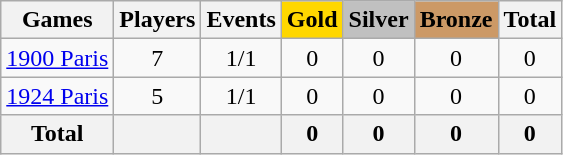<table class="wikitable sortable" style="text-align:center">
<tr>
<th>Games</th>
<th>Players</th>
<th>Events</th>
<th style="background-color:gold;">Gold</th>
<th style="background-color:silver;">Silver</th>
<th style="background-color:#c96;">Bronze</th>
<th>Total</th>
</tr>
<tr>
<td align=left><a href='#'>1900 Paris</a></td>
<td>7</td>
<td>1/1</td>
<td>0</td>
<td>0</td>
<td>0</td>
<td>0</td>
</tr>
<tr>
<td align=left><a href='#'>1924 Paris</a></td>
<td>5</td>
<td>1/1</td>
<td>0</td>
<td>0</td>
<td>0</td>
<td>0</td>
</tr>
<tr>
<th>Total</th>
<th></th>
<th></th>
<th>0</th>
<th>0</th>
<th>0</th>
<th>0</th>
</tr>
</table>
